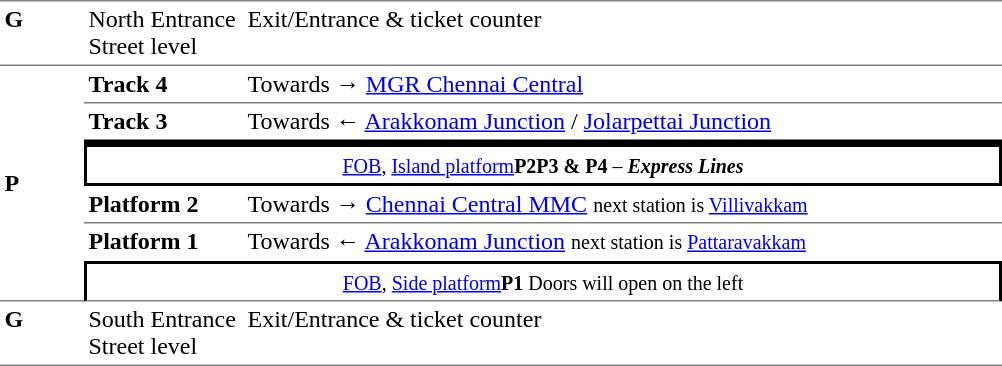<table cellpadding="3" cellspacing="0" border="0">
<tr>
<td valign="top" width="50" style="border-top:solid 1px gray;border-bottom:solid 1px gray;"><strong>G</strong></td>
<td valign="top" width="100" style="border-top:solid 1px gray;border-bottom:solid 1px gray;">North Entrance Street level</td>
<td valign="top" width="390" style="border-top:solid 1px gray;border-bottom:solid 1px gray;">Exit/Entrance & ticket counter</td>
</tr>
<tr>
<td rowspan="6" style="border-bottom:solid 1px gray;" width="50" valign="center"><strong>P</strong></td>
<td width="100" style="border-bottom:solid 1px gray;"><span><strong>Track 4</strong></span></td>
<td width="500" style="border-bottom:solid 1px gray;">Towards → <a href='#'>MGR Chennai Central</a></td>
</tr>
<tr>
<td width="100" style="border-bottom:solid 3px black;"><span><strong>Track 3</strong></span></td>
<td width="500" style="border-bottom:solid 3px black;">Towards ← <a href='#'>Arakkonam Junction</a> / <a href='#'>Jolarpettai Junction</a></td>
</tr>
<tr>
<td colspan="2" style="border-top:solid 2px black;border-right:solid 2px black;border-left:solid 2px black;border-bottom:solid 2px black;text-align:center;"><a href='#'><small>FOB</small></a><small>, <a href='#'>Island platform</a><strong>P2</strong><strong>P3 & P4</strong> – <strong><em>Express Lines</em></strong></small></td>
</tr>
<tr>
<td width="100" style="border-bottom:solid 1px gray;"><span><strong>Platform 2</strong></span></td>
<td style="border-bottom:solid 1px gray;" width="500">Towards → <a href='#'>Chennai Central MMC</a> <small>next station is <a href='#'>Villivakkam</a></small></td>
</tr>
<tr>
<td width="100" style="border-bottom:solid 1px white;"><span><strong>Platform 1</strong></span></td>
<td style="border-bottom:solid 1px white;" width="500">Towards ← <a href='#'>Arakkonam Junction</a> <small>next station is <a href='#'>Pattaravakkam</a></small></td>
</tr>
<tr>
<td width="100" style="border-top:solid 2px black;border-right:solid 2px black;border-left:solid 2px black;border-bottom:solid 1px gray;" colspan=2  align=center><a href='#'><small>FOB</small></a><small>, <a href='#'>Side platform</a><strong>P1</strong> Doors will open on the left</small></td>
</tr>
<tr>
<td style="border-bottom:solid 1px gray;" width="50" valign="top"><strong>G</strong></td>
<td style="border-bottom:solid 1px gray;" width="50" valign="top">South Entrance Street level</td>
<td style="border-bottom:solid 1px gray;" width="50" valign="top">Exit/Entrance & ticket counter</td>
</tr>
<tr>
</tr>
</table>
